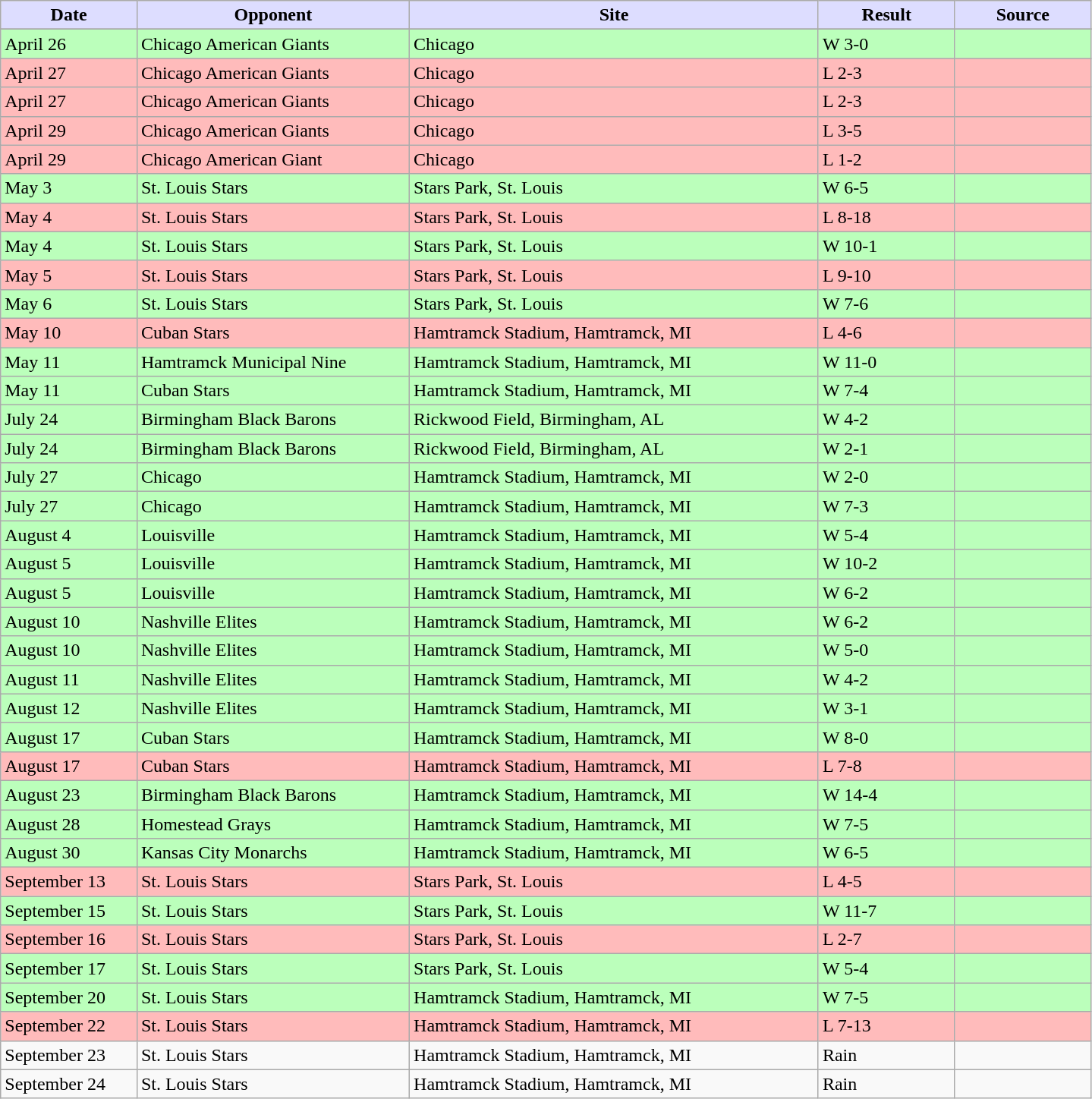<table class="wikitable sortable">
<tr>
<th style="background:#ddf; width:10%;">Date</th>
<th style="background:#ddf; width:20%;">Opponent</th>
<th style="background:#ddf; width:30%;">Site</th>
<th style="background:#ddf; width:10%;">Result</th>
<th style="background:#ddf; width:10%;">Source</th>
</tr>
<tr style="text-align:center;">
</tr>
<tr bgcolor="bbffbb">
<td>April 26</td>
<td>Chicago American Giants</td>
<td>Chicago</td>
<td>W 3-0</td>
<td></td>
</tr>
<tr bgcolor="ffbbbb">
<td>April 27</td>
<td>Chicago American Giants</td>
<td>Chicago</td>
<td>L 2-3</td>
<td></td>
</tr>
<tr bgcolor="ffbbbb">
<td>April 27</td>
<td>Chicago American Giants</td>
<td>Chicago</td>
<td>L 2-3</td>
<td></td>
</tr>
<tr bgcolor="ffbbbb">
<td>April 29</td>
<td>Chicago American Giants</td>
<td>Chicago</td>
<td>L 3-5</td>
<td></td>
</tr>
<tr bgcolor="ffbbbb">
<td>April 29</td>
<td>Chicago American Giant</td>
<td>Chicago</td>
<td>L 1-2</td>
<td></td>
</tr>
<tr bgcolor="bbffbb">
<td>May 3</td>
<td>St. Louis Stars</td>
<td>Stars Park, St. Louis</td>
<td>W 6-5</td>
<td></td>
</tr>
<tr bgcolor="ffbbbb">
<td>May 4</td>
<td>St. Louis Stars</td>
<td>Stars Park, St. Louis</td>
<td>L 8-18</td>
<td></td>
</tr>
<tr bgcolor="bbffbb">
<td>May 4</td>
<td>St. Louis Stars</td>
<td>Stars Park, St. Louis</td>
<td>W 10-1</td>
<td></td>
</tr>
<tr bgcolor="ffbbbb">
<td>May 5</td>
<td>St. Louis Stars</td>
<td>Stars Park, St. Louis</td>
<td>L 9-10</td>
<td></td>
</tr>
<tr bgcolor="bbffbb">
<td>May 6</td>
<td>St. Louis Stars</td>
<td>Stars Park, St. Louis</td>
<td>W 7-6</td>
<td></td>
</tr>
<tr bgcolor="ffbbbb">
<td>May 10</td>
<td>Cuban Stars</td>
<td>Hamtramck Stadium, Hamtramck, MI</td>
<td>L 4-6</td>
<td></td>
</tr>
<tr bgcolor="bbffbb">
<td>May 11</td>
<td>Hamtramck Municipal Nine</td>
<td>Hamtramck Stadium, Hamtramck, MI</td>
<td>W 11-0</td>
<td></td>
</tr>
<tr bgcolor="bbffbb">
<td>May 11</td>
<td>Cuban Stars</td>
<td>Hamtramck Stadium, Hamtramck, MI</td>
<td>W 7-4</td>
<td></td>
</tr>
<tr bgcolor="bbffbb">
<td>July 24</td>
<td>Birmingham Black Barons</td>
<td>Rickwood Field, Birmingham, AL</td>
<td>W 4-2</td>
<td></td>
</tr>
<tr bgcolor="bbffbb">
<td>July 24</td>
<td>Birmingham Black Barons</td>
<td>Rickwood Field, Birmingham, AL</td>
<td>W 2-1</td>
<td></td>
</tr>
<tr bgcolor="bbffbb">
<td>July 27</td>
<td>Chicago</td>
<td>Hamtramck Stadium, Hamtramck, MI</td>
<td>W 2-0</td>
<td></td>
</tr>
<tr bgcolor="bbffbb">
<td>July 27</td>
<td>Chicago</td>
<td>Hamtramck Stadium, Hamtramck, MI</td>
<td>W 7-3</td>
<td></td>
</tr>
<tr bgcolor="bbffbb">
<td>August 4</td>
<td>Louisville</td>
<td>Hamtramck Stadium, Hamtramck, MI</td>
<td>W 5-4</td>
<td></td>
</tr>
<tr bgcolor="bbffbb">
<td>August 5</td>
<td>Louisville</td>
<td>Hamtramck Stadium, Hamtramck, MI</td>
<td>W 10-2</td>
<td></td>
</tr>
<tr bgcolor="bbffbb">
<td>August 5</td>
<td>Louisville</td>
<td>Hamtramck Stadium, Hamtramck, MI</td>
<td>W 6-2</td>
<td></td>
</tr>
<tr bgcolor="bbffbb">
<td>August 10</td>
<td>Nashville Elites</td>
<td>Hamtramck Stadium, Hamtramck, MI</td>
<td>W 6-2</td>
<td></td>
</tr>
<tr bgcolor="bbffbb">
<td>August 10</td>
<td>Nashville Elites</td>
<td>Hamtramck Stadium, Hamtramck, MI</td>
<td>W 5-0</td>
<td></td>
</tr>
<tr bgcolor="bbffbb">
<td>August 11</td>
<td>Nashville Elites</td>
<td>Hamtramck Stadium, Hamtramck, MI</td>
<td>W 4-2</td>
<td></td>
</tr>
<tr bgcolor="bbffbb">
<td>August 12</td>
<td>Nashville Elites</td>
<td>Hamtramck Stadium, Hamtramck, MI</td>
<td>W 3-1</td>
<td></td>
</tr>
<tr bgcolor="bbffbb">
<td>August 17</td>
<td>Cuban Stars</td>
<td>Hamtramck Stadium, Hamtramck, MI</td>
<td>W 8-0</td>
<td></td>
</tr>
<tr bgcolor="ffbbbb">
<td>August 17</td>
<td>Cuban Stars</td>
<td>Hamtramck Stadium, Hamtramck, MI</td>
<td>L 7-8</td>
<td></td>
</tr>
<tr bgcolor="bbffbb">
<td>August 23</td>
<td>Birmingham Black Barons</td>
<td>Hamtramck Stadium, Hamtramck, MI</td>
<td>W 14-4</td>
<td></td>
</tr>
<tr bgcolor="bbffbb">
<td>August 28</td>
<td>Homestead Grays</td>
<td>Hamtramck Stadium, Hamtramck, MI</td>
<td>W 7-5</td>
<td></td>
</tr>
<tr bgcolor="bbffbb">
<td>August 30</td>
<td>Kansas City Monarchs</td>
<td>Hamtramck Stadium, Hamtramck, MI</td>
<td>W 6-5</td>
<td></td>
</tr>
<tr bgcolor="ffbbbb">
<td>September 13</td>
<td>St. Louis Stars</td>
<td>Stars Park, St. Louis</td>
<td>L 4-5</td>
<td></td>
</tr>
<tr bgcolor="bbffbb">
<td>September 15</td>
<td>St. Louis Stars</td>
<td>Stars Park, St. Louis</td>
<td>W 11-7</td>
<td></td>
</tr>
<tr bgcolor="ffbbbb">
<td>September 16</td>
<td>St. Louis Stars</td>
<td>Stars Park, St. Louis</td>
<td>L 2-7</td>
<td></td>
</tr>
<tr bgcolor="bbffbb">
<td>September 17</td>
<td>St. Louis Stars</td>
<td>Stars Park, St. Louis</td>
<td>W 5-4</td>
<td></td>
</tr>
<tr bgcolor="bbffbb">
<td>September 20</td>
<td>St. Louis Stars</td>
<td>Hamtramck Stadium, Hamtramck, MI</td>
<td>W 7-5</td>
<td></td>
</tr>
<tr bgcolor="ffbbbb">
<td>September 22</td>
<td>St. Louis Stars</td>
<td>Hamtramck Stadium, Hamtramck, MI</td>
<td>L 7-13</td>
<td></td>
</tr>
<tr>
<td>September 23</td>
<td>St. Louis Stars</td>
<td>Hamtramck Stadium, Hamtramck, MI</td>
<td>Rain</td>
<td></td>
</tr>
<tr>
<td>September 24</td>
<td>St. Louis Stars</td>
<td>Hamtramck Stadium, Hamtramck, MI</td>
<td>Rain</td>
<td></td>
</tr>
</table>
